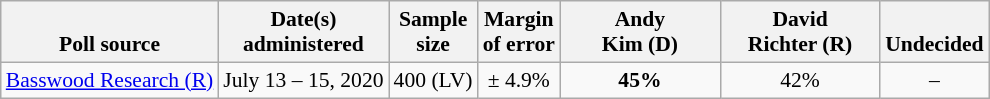<table class="wikitable" style="font-size:90%;text-align:center;">
<tr valign=bottom>
<th>Poll source</th>
<th>Date(s)<br>administered</th>
<th>Sample<br>size</th>
<th>Margin<br>of error</th>
<th style="width:100px;">Andy<br>Kim (D)</th>
<th style="width:100px;">David<br>Richter (R)</th>
<th>Undecided</th>
</tr>
<tr>
<td style="text-align:left;"><a href='#'>Basswood Research (R)</a></td>
<td>July 13 – 15, 2020</td>
<td>400 (LV)</td>
<td>± 4.9%</td>
<td><strong>45%</strong></td>
<td>42%</td>
<td>–</td>
</tr>
</table>
